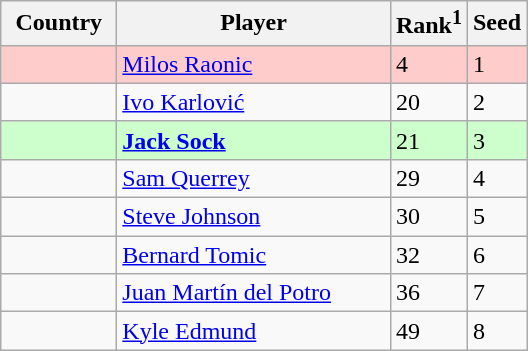<table class="sortable wikitable">
<tr>
<th width=70>Country</th>
<th width=175>Player</th>
<th>Rank<sup>1</sup></th>
<th>Seed</th>
</tr>
<tr style="background:#fcc;">
<td></td>
<td><a href='#'>Milos Raonic</a></td>
<td>4</td>
<td>1</td>
</tr>
<tr>
<td></td>
<td><a href='#'>Ivo Karlović</a></td>
<td>20</td>
<td>2</td>
</tr>
<tr style="background:#cfc;">
<td></td>
<td><strong><a href='#'>Jack Sock</a></strong></td>
<td>21</td>
<td>3</td>
</tr>
<tr>
<td></td>
<td><a href='#'>Sam Querrey</a></td>
<td>29</td>
<td>4</td>
</tr>
<tr>
<td></td>
<td><a href='#'>Steve Johnson</a></td>
<td>30</td>
<td>5</td>
</tr>
<tr>
<td></td>
<td><a href='#'>Bernard Tomic</a></td>
<td>32</td>
<td>6</td>
</tr>
<tr>
<td></td>
<td><a href='#'>Juan Martín del Potro</a></td>
<td>36</td>
<td>7</td>
</tr>
<tr>
<td></td>
<td><a href='#'>Kyle Edmund</a></td>
<td>49</td>
<td>8</td>
</tr>
</table>
